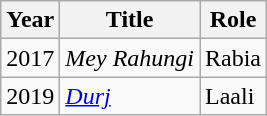<table class="wikitable sortable plainrowheaders">
<tr style="text-align:center;">
<th scope="col">Year</th>
<th scope="col">Title</th>
<th scope="col">Role</th>
</tr>
<tr>
<td>2017</td>
<td><em>Mey Rahungi</em></td>
<td>Rabia</td>
</tr>
<tr>
<td>2019</td>
<td><em><a href='#'>Durj</a></em></td>
<td>Laali</td>
</tr>
</table>
